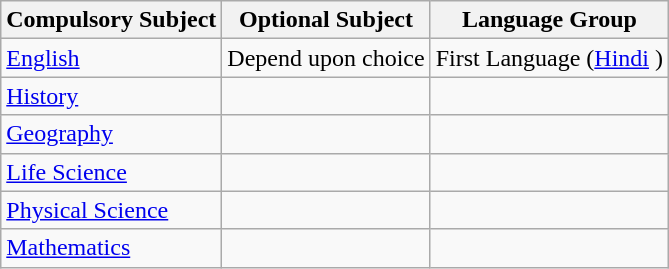<table class="wikitable sortable">
<tr>
<th>Compulsory Subject</th>
<th>Optional Subject</th>
<th>Language Group</th>
</tr>
<tr>
<td><a href='#'>English</a></td>
<td>Depend upon choice</td>
<td>First Language (<a href='#'>Hindi</a> )</td>
</tr>
<tr>
<td><a href='#'>History</a></td>
<td></td>
<td></td>
</tr>
<tr>
<td><a href='#'>Geography</a></td>
<td></td>
<td></td>
</tr>
<tr>
<td><a href='#'>Life Science</a></td>
<td></td>
<td></td>
</tr>
<tr>
<td><a href='#'>Physical Science</a></td>
<td></td>
<td></td>
</tr>
<tr>
<td><a href='#'>Mathematics</a></td>
<td></td>
<td></td>
</tr>
</table>
